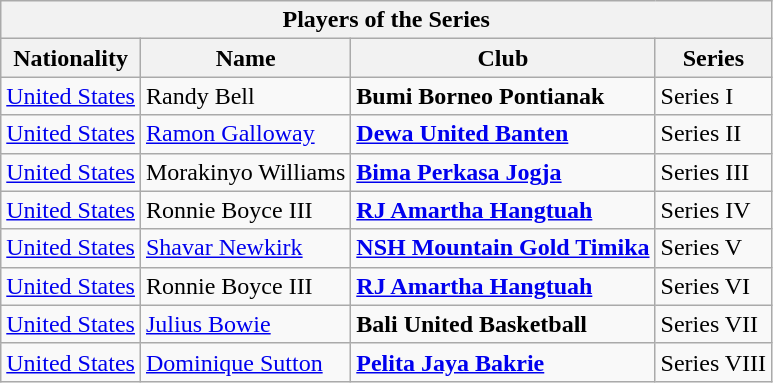<table class="wikitable">
<tr>
<th colspan="8">Players of the Series</th>
</tr>
<tr>
<th>Nationality</th>
<th>Name</th>
<th>Club</th>
<th>Series</th>
</tr>
<tr>
<td> <a href='#'>United States</a></td>
<td>Randy Bell</td>
<td><strong>Bumi Borneo Pontianak</strong></td>
<td>Series I</td>
</tr>
<tr>
<td> <a href='#'>United States</a></td>
<td><a href='#'>Ramon Galloway</a></td>
<td><strong><a href='#'>Dewa United Banten</a></strong></td>
<td>Series II</td>
</tr>
<tr>
<td> <a href='#'>United States</a></td>
<td>Morakinyo Williams</td>
<td><strong><a href='#'>Bima Perkasa Jogja</a></strong></td>
<td>Series III</td>
</tr>
<tr>
<td> <a href='#'>United States</a></td>
<td>Ronnie Boyce III</td>
<td><strong><a href='#'>RJ Amartha Hangtuah</a></strong></td>
<td>Series IV</td>
</tr>
<tr>
<td> <a href='#'>United States</a></td>
<td><a href='#'>Shavar Newkirk</a></td>
<td><strong><a href='#'>NSH Mountain Gold Timika</a></strong></td>
<td>Series V</td>
</tr>
<tr>
<td> <a href='#'>United States</a></td>
<td>Ronnie Boyce III</td>
<td><strong><a href='#'>RJ Amartha Hangtuah</a></strong></td>
<td>Series VI</td>
</tr>
<tr>
<td> <a href='#'>United States</a></td>
<td><a href='#'>Julius Bowie</a></td>
<td><strong>Bali United Basketball</strong></td>
<td>Series VII</td>
</tr>
<tr>
<td> <a href='#'>United States</a></td>
<td><a href='#'>Dominique Sutton</a></td>
<td><strong><a href='#'>Pelita Jaya Bakrie</a></strong></td>
<td>Series VIII</td>
</tr>
</table>
